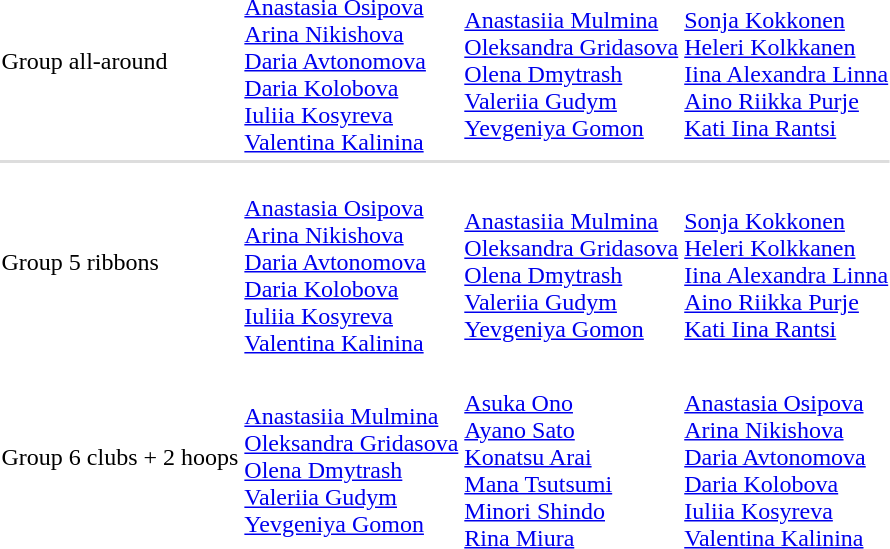<table>
<tr>
<td>Group all-around<br></td>
<td><br><a href='#'>Anastasia Osipova</a><br><a href='#'>Arina Nikishova</a><br><a href='#'>Daria Avtonomova</a><br><a href='#'>Daria Kolobova</a><br><a href='#'>Iuliia Kosyreva</a><br><a href='#'>Valentina Kalinina</a></td>
<td><br><a href='#'>Anastasiia Mulmina</a><br><a href='#'>Oleksandra Gridasova</a><br><a href='#'>Olena Dmytrash</a><br><a href='#'>Valeriia Gudym</a><br><a href='#'>Yevgeniya Gomon</a></td>
<td><br><a href='#'>Sonja Kokkonen</a><br><a href='#'>Heleri Kolkkanen</a><br><a href='#'>Iina Alexandra Linna</a><br><a href='#'>Aino Riikka Purje</a><br><a href='#'>Kati Iina Rantsi</a></td>
</tr>
<tr bgcolor=#DDDDDD>
<td colspan=7></td>
</tr>
<tr>
<td>Group 5 ribbons<br></td>
<td><br><a href='#'>Anastasia Osipova</a><br><a href='#'>Arina Nikishova</a><br><a href='#'>Daria Avtonomova</a><br><a href='#'>Daria Kolobova</a><br><a href='#'>Iuliia Kosyreva</a><br><a href='#'>Valentina Kalinina</a></td>
<td><br><a href='#'>Anastasiia Mulmina</a><br><a href='#'>Oleksandra Gridasova</a><br><a href='#'>Olena Dmytrash</a><br><a href='#'>Valeriia Gudym</a><br><a href='#'>Yevgeniya Gomon</a></td>
<td><br><a href='#'>Sonja Kokkonen</a><br><a href='#'>Heleri Kolkkanen</a><br><a href='#'>Iina Alexandra Linna</a><br><a href='#'>Aino Riikka Purje</a><br><a href='#'>Kati Iina Rantsi</a></td>
</tr>
<tr>
<td>Group 6 clubs + 2 hoops<br></td>
<td><br><a href='#'>Anastasiia Mulmina</a><br><a href='#'>Oleksandra Gridasova</a><br><a href='#'>Olena Dmytrash</a><br><a href='#'>Valeriia Gudym</a><br><a href='#'>Yevgeniya Gomon</a></td>
<td><br><a href='#'>Asuka Ono</a><br><a href='#'>Ayano Sato</a><br><a href='#'>Konatsu Arai</a><br><a href='#'>Mana Tsutsumi</a><br><a href='#'>Minori Shindo</a><br><a href='#'>Rina Miura</a></td>
<td><br><a href='#'>Anastasia Osipova</a><br><a href='#'>Arina Nikishova</a><br><a href='#'>Daria Avtonomova</a><br><a href='#'>Daria Kolobova</a><br><a href='#'>Iuliia Kosyreva</a><br><a href='#'>Valentina Kalinina</a></td>
</tr>
</table>
